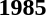<table>
<tr>
<td><strong>1985</strong><br></td>
</tr>
</table>
